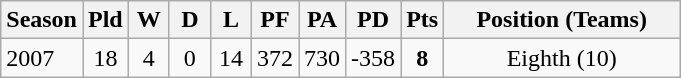<table class="wikitable" style="text-align:center;">
<tr>
<th width=30>Season</th>
<th width=20 abbr="Played">Pld</th>
<th width=20 abbr="Won">W</th>
<th width=20 abbr="Drawn">D</th>
<th width=20 abbr="Lost">L</th>
<th width=20 abbr="Points for">PF</th>
<th width=20 abbr="Points against">PA</th>
<th width=20 abbr="Points difference">PD</th>
<th width=20 abbr="Points">Pts</th>
<th width=150>Position (Teams)</th>
</tr>
<tr>
<td style="text-align:left;">2007</td>
<td>18</td>
<td>4</td>
<td>0</td>
<td>14</td>
<td>372</td>
<td>730</td>
<td>-358</td>
<td><strong>8</strong></td>
<td>Eighth (10)</td>
</tr>
</table>
